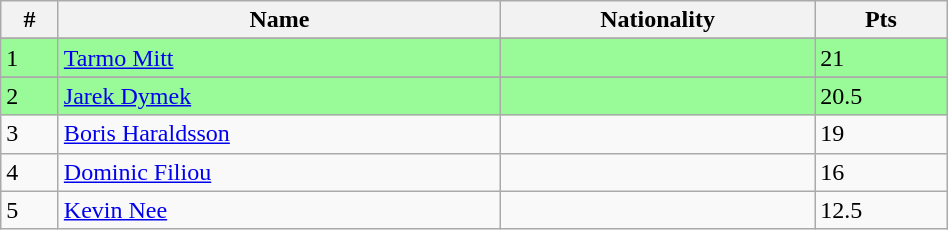<table class="wikitable" style="display: inline-table; width: 50%;">
<tr>
<th>#</th>
<th>Name</th>
<th>Nationality</th>
<th>Pts</th>
</tr>
<tr>
</tr>
<tr style="background:palegreen">
<td>1</td>
<td><a href='#'>Tarmo Mitt</a></td>
<td></td>
<td>21</td>
</tr>
<tr>
</tr>
<tr style="background:palegreen">
<td>2</td>
<td><a href='#'>Jarek Dymek</a></td>
<td></td>
<td>20.5</td>
</tr>
<tr>
<td>3</td>
<td><a href='#'>Boris Haraldsson</a></td>
<td></td>
<td>19</td>
</tr>
<tr>
<td>4</td>
<td><a href='#'>Dominic Filiou</a></td>
<td></td>
<td>16</td>
</tr>
<tr>
<td>5</td>
<td><a href='#'>Kevin Nee</a></td>
<td></td>
<td>12.5</td>
</tr>
</table>
